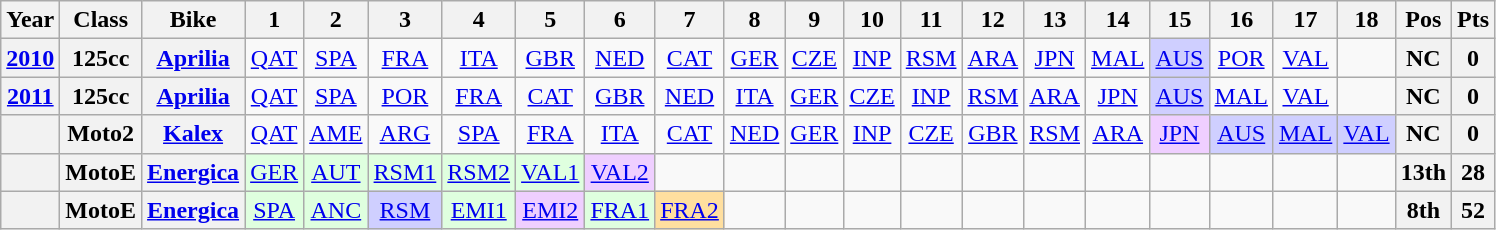<table class="wikitable" style="text-align:center">
<tr>
<th>Year</th>
<th>Class</th>
<th>Bike</th>
<th>1</th>
<th>2</th>
<th>3</th>
<th>4</th>
<th>5</th>
<th>6</th>
<th>7</th>
<th>8</th>
<th>9</th>
<th>10</th>
<th>11</th>
<th>12</th>
<th>13</th>
<th>14</th>
<th>15</th>
<th>16</th>
<th>17</th>
<th>18</th>
<th>Pos</th>
<th>Pts</th>
</tr>
<tr>
<th><a href='#'>2010</a></th>
<th>125cc</th>
<th><a href='#'>Aprilia</a></th>
<td><a href='#'>QAT</a></td>
<td><a href='#'>SPA</a></td>
<td><a href='#'>FRA</a></td>
<td><a href='#'>ITA</a></td>
<td><a href='#'>GBR</a></td>
<td><a href='#'>NED</a></td>
<td><a href='#'>CAT</a></td>
<td><a href='#'>GER</a></td>
<td><a href='#'>CZE</a></td>
<td><a href='#'>INP</a></td>
<td><a href='#'>RSM</a></td>
<td><a href='#'>ARA</a></td>
<td><a href='#'>JPN</a></td>
<td><a href='#'>MAL</a></td>
<td style="background:#CFCFFF;"><a href='#'>AUS</a><br></td>
<td><a href='#'>POR</a></td>
<td><a href='#'>VAL</a></td>
<td></td>
<th>NC</th>
<th>0</th>
</tr>
<tr>
<th><a href='#'>2011</a></th>
<th>125cc</th>
<th><a href='#'>Aprilia</a></th>
<td><a href='#'>QAT</a></td>
<td><a href='#'>SPA</a></td>
<td><a href='#'>POR</a></td>
<td><a href='#'>FRA</a></td>
<td><a href='#'>CAT</a></td>
<td><a href='#'>GBR</a></td>
<td><a href='#'>NED</a></td>
<td><a href='#'>ITA</a></td>
<td><a href='#'>GER</a></td>
<td><a href='#'>CZE</a></td>
<td><a href='#'>INP</a></td>
<td><a href='#'>RSM</a></td>
<td><a href='#'>ARA</a></td>
<td><a href='#'>JPN</a></td>
<td style="background:#CFCFFF;"><a href='#'>AUS</a><br></td>
<td><a href='#'>MAL</a></td>
<td><a href='#'>VAL</a></td>
<td></td>
<th>NC</th>
<th>0</th>
</tr>
<tr>
<th></th>
<th>Moto2</th>
<th><a href='#'>Kalex</a></th>
<td><a href='#'>QAT</a></td>
<td><a href='#'>AME</a></td>
<td><a href='#'>ARG</a></td>
<td><a href='#'>SPA</a></td>
<td><a href='#'>FRA</a></td>
<td><a href='#'>ITA</a></td>
<td><a href='#'>CAT</a></td>
<td><a href='#'>NED</a></td>
<td><a href='#'>GER</a></td>
<td><a href='#'>INP</a></td>
<td><a href='#'>CZE</a></td>
<td><a href='#'>GBR</a></td>
<td><a href='#'>RSM</a></td>
<td><a href='#'>ARA</a></td>
<td style="background:#EFCFFF;"><a href='#'>JPN</a><br></td>
<td style="background:#CFCFFF;"><a href='#'>AUS</a><br></td>
<td style="background:#CFCFFF;"><a href='#'>MAL</a><br></td>
<td style="background:#CFCFFF;"><a href='#'>VAL</a><br></td>
<th>NC</th>
<th>0</th>
</tr>
<tr>
<th></th>
<th>MotoE</th>
<th><a href='#'>Energica</a></th>
<td style="background:#dfffdf;"><a href='#'>GER</a><br></td>
<td style="background:#dfffdf;"><a href='#'>AUT</a><br></td>
<td style="background:#dfffdf;"><a href='#'>RSM1</a><br></td>
<td style="background:#dfffdf;"><a href='#'>RSM2</a><br></td>
<td style="background:#dfffdf;"><a href='#'>VAL1</a><br></td>
<td style="background:#efcfff;"><a href='#'>VAL2</a><br></td>
<td></td>
<td></td>
<td></td>
<td></td>
<td></td>
<td></td>
<td></td>
<td></td>
<td></td>
<td></td>
<td></td>
<td></td>
<th>13th</th>
<th>28</th>
</tr>
<tr>
<th></th>
<th>MotoE</th>
<th><a href='#'>Energica</a></th>
<td style="background:#dfffdf;"><a href='#'>SPA</a><br></td>
<td style="background:#dfffdf;"><a href='#'>ANC</a><br></td>
<td style="background:#cfcfff;"><a href='#'>RSM</a><br></td>
<td style="background:#dfffdf;"><a href='#'>EMI1</a><br></td>
<td style="background:#efcfff;"><a href='#'>EMI2</a><br></td>
<td style="background:#dfffdf;"><a href='#'>FRA1</a><br></td>
<td style="background:#ffdf9f;"><a href='#'>FRA2</a><br></td>
<td></td>
<td></td>
<td></td>
<td></td>
<td></td>
<td></td>
<td></td>
<td></td>
<td></td>
<td></td>
<td></td>
<th>8th</th>
<th>52</th>
</tr>
</table>
